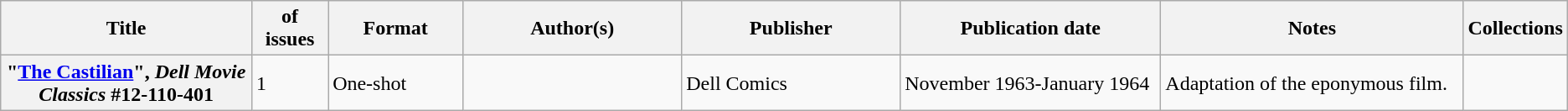<table class="wikitable">
<tr>
<th>Title</th>
<th style="width:40pt"> of issues</th>
<th style="width:75pt">Format</th>
<th style="width:125pt">Author(s)</th>
<th style="width:125pt">Publisher</th>
<th style="width:150pt">Publication date</th>
<th style="width:175pt">Notes</th>
<th>Collections</th>
</tr>
<tr>
<th>"<a href='#'>The Castilian</a>", <em>Dell Movie Classics</em> #12-110-401</th>
<td>1</td>
<td>One-shot</td>
<td></td>
<td>Dell Comics</td>
<td>November 1963-January 1964</td>
<td>Adaptation of the eponymous film.</td>
<td></td>
</tr>
</table>
